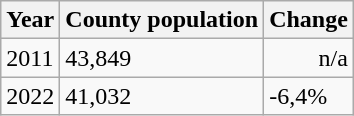<table class="wikitable">
<tr>
<th>Year</th>
<th>County population</th>
<th>Change</th>
</tr>
<tr>
<td>2011</td>
<td>43,849</td>
<td align="right">n/a</td>
</tr>
<tr>
<td>2022</td>
<td>41,032</td>
<td>-6,4%</td>
</tr>
</table>
